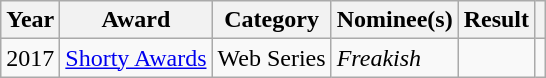<table class="wikitable sortable plainrowheaders">
<tr>
<th scope="col">Year</th>
<th scope="col">Award</th>
<th scope="col">Category</th>
<th scope="col">Nominee(s)</th>
<th scope="col">Result</th>
<th scope="col"></th>
</tr>
<tr>
<td>2017</td>
<td><a href='#'>Shorty Awards</a></td>
<td>Web Series</td>
<td><em>Freakish</em></td>
<td></td>
<td style="text-align:center;"></td>
</tr>
</table>
